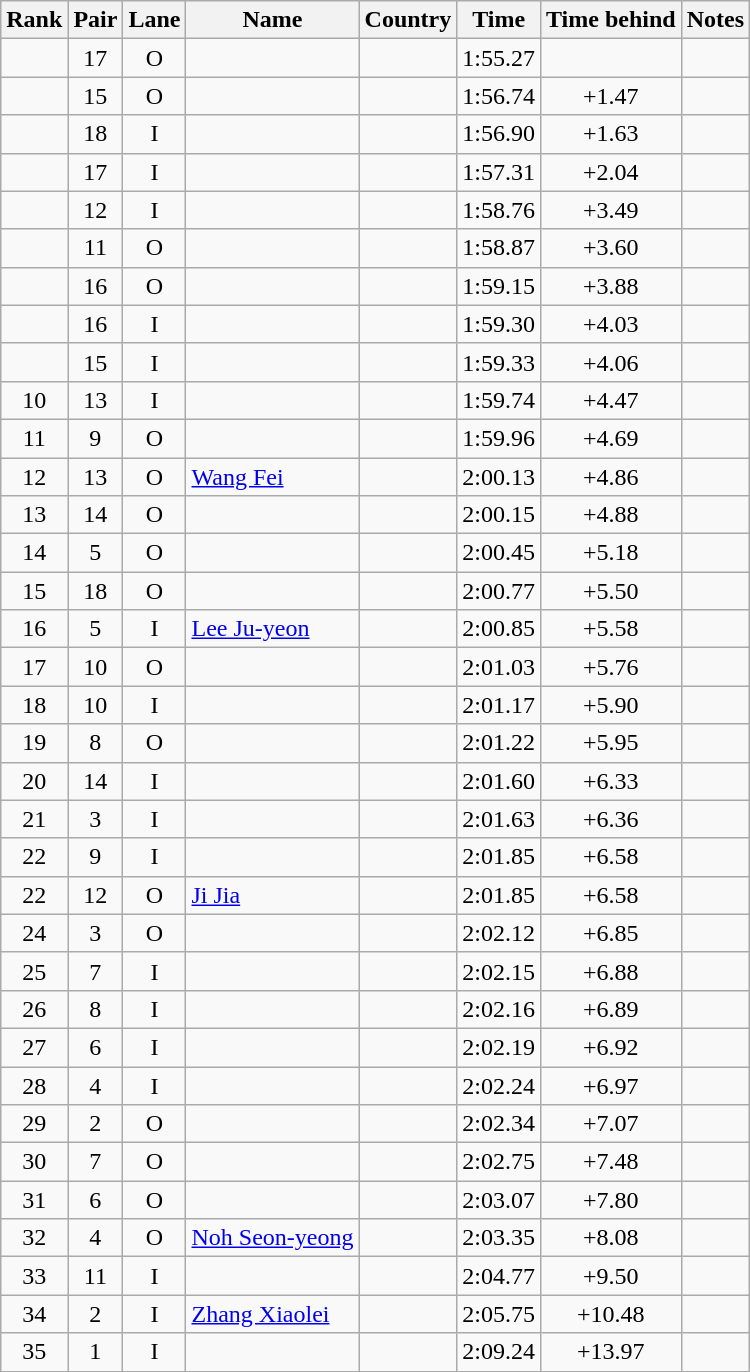<table class="wikitable sortable" style="text-align:center">
<tr>
<th>Rank</th>
<th>Pair</th>
<th>Lane</th>
<th>Name</th>
<th>Country</th>
<th>Time</th>
<th>Time behind</th>
<th>Notes</th>
</tr>
<tr>
<td></td>
<td>17</td>
<td>O</td>
<td align="left"></td>
<td align="left"></td>
<td>1:55.27</td>
<td></td>
<td></td>
</tr>
<tr>
<td></td>
<td>15</td>
<td>O</td>
<td align="left"></td>
<td align="left"></td>
<td>1:56.74</td>
<td>+1.47</td>
<td></td>
</tr>
<tr>
<td></td>
<td>18</td>
<td>I</td>
<td align="left"></td>
<td align="left"></td>
<td>1:56.90</td>
<td>+1.63</td>
<td></td>
</tr>
<tr>
<td></td>
<td>17</td>
<td>I</td>
<td align="left"></td>
<td align="left"></td>
<td>1:57.31</td>
<td>+2.04</td>
<td></td>
</tr>
<tr>
<td></td>
<td>12</td>
<td>I</td>
<td align="left"></td>
<td align="left"></td>
<td>1:58.76</td>
<td>+3.49</td>
<td></td>
</tr>
<tr>
<td></td>
<td>11</td>
<td>O</td>
<td align="left"></td>
<td align="left"></td>
<td>1:58.87</td>
<td>+3.60</td>
<td></td>
</tr>
<tr>
<td></td>
<td>16</td>
<td>O</td>
<td align="left"></td>
<td align="left"></td>
<td>1:59.15</td>
<td>+3.88</td>
<td></td>
</tr>
<tr>
<td></td>
<td>16</td>
<td>I</td>
<td align="left"></td>
<td align="left"></td>
<td>1:59.30</td>
<td>+4.03</td>
<td></td>
</tr>
<tr>
<td></td>
<td>15</td>
<td>I</td>
<td align="left"></td>
<td align="left"></td>
<td>1:59.33</td>
<td>+4.06</td>
<td></td>
</tr>
<tr>
<td>10</td>
<td>13</td>
<td>I</td>
<td align="left"></td>
<td align="left"></td>
<td>1:59.74</td>
<td>+4.47</td>
<td></td>
</tr>
<tr>
<td>11</td>
<td>9</td>
<td>O</td>
<td align="left"></td>
<td align="left"></td>
<td>1:59.96</td>
<td>+4.69</td>
<td></td>
</tr>
<tr>
<td>12</td>
<td>13</td>
<td>O</td>
<td align="left"><a href='#'>Wang Fei</a></td>
<td align="left"></td>
<td>2:00.13</td>
<td>+4.86</td>
<td></td>
</tr>
<tr>
<td>13</td>
<td>14</td>
<td>O</td>
<td align="left"></td>
<td align="left"></td>
<td>2:00.15</td>
<td>+4.88</td>
<td></td>
</tr>
<tr>
<td>14</td>
<td>5</td>
<td>O</td>
<td align="left"></td>
<td align="left"></td>
<td>2:00.45</td>
<td>+5.18</td>
<td></td>
</tr>
<tr>
<td>15</td>
<td>18</td>
<td>O</td>
<td align="left"></td>
<td align="left"></td>
<td>2:00.77</td>
<td>+5.50</td>
<td></td>
</tr>
<tr>
<td>16</td>
<td>5</td>
<td>I</td>
<td align="left"><a href='#'>Lee Ju-yeon</a></td>
<td align="left"></td>
<td>2:00.85</td>
<td>+5.58</td>
<td></td>
</tr>
<tr>
<td>17</td>
<td>10</td>
<td>O</td>
<td align="left"></td>
<td align="left"></td>
<td>2:01.03</td>
<td>+5.76</td>
<td></td>
</tr>
<tr>
<td>18</td>
<td>10</td>
<td>I</td>
<td align="left"></td>
<td align="left"></td>
<td>2:01.17</td>
<td>+5.90</td>
<td></td>
</tr>
<tr>
<td>19</td>
<td>8</td>
<td>O</td>
<td align="left"></td>
<td align="left"></td>
<td>2:01.22</td>
<td>+5.95</td>
<td></td>
</tr>
<tr>
<td>20</td>
<td>14</td>
<td>I</td>
<td align="left"></td>
<td align="left"></td>
<td>2:01.60</td>
<td>+6.33</td>
<td></td>
</tr>
<tr>
<td>21</td>
<td>3</td>
<td>I</td>
<td align="left"></td>
<td align="left"></td>
<td>2:01.63</td>
<td>+6.36</td>
<td></td>
</tr>
<tr>
<td>22</td>
<td>9</td>
<td>I</td>
<td align="left"></td>
<td align="left"></td>
<td>2:01.85</td>
<td>+6.58</td>
<td></td>
</tr>
<tr>
<td>22</td>
<td>12</td>
<td>O</td>
<td align="left"><a href='#'>Ji Jia</a></td>
<td align="left"></td>
<td>2:01.85</td>
<td>+6.58</td>
<td></td>
</tr>
<tr>
<td>24</td>
<td>3</td>
<td>O</td>
<td align="left"></td>
<td align="left"></td>
<td>2:02.12</td>
<td>+6.85</td>
<td></td>
</tr>
<tr>
<td>25</td>
<td>7</td>
<td>I</td>
<td align="left"></td>
<td align="left"></td>
<td>2:02.15</td>
<td>+6.88</td>
<td></td>
</tr>
<tr>
<td>26</td>
<td>8</td>
<td>I</td>
<td align="left"></td>
<td align="left"></td>
<td>2:02.16</td>
<td>+6.89</td>
<td></td>
</tr>
<tr>
<td>27</td>
<td>6</td>
<td>I</td>
<td align="left"></td>
<td align="left"></td>
<td>2:02.19</td>
<td>+6.92</td>
<td></td>
</tr>
<tr>
<td>28</td>
<td>4</td>
<td>I</td>
<td align="left"></td>
<td align="left"></td>
<td>2:02.24</td>
<td>+6.97</td>
<td></td>
</tr>
<tr>
<td>29</td>
<td>2</td>
<td>O</td>
<td align="left"></td>
<td align="left"></td>
<td>2:02.34</td>
<td>+7.07</td>
<td></td>
</tr>
<tr>
<td>30</td>
<td>7</td>
<td>O</td>
<td align="left"></td>
<td align="left"></td>
<td>2:02.75</td>
<td>+7.48</td>
<td></td>
</tr>
<tr>
<td>31</td>
<td>6</td>
<td>O</td>
<td align="left"></td>
<td align="left"></td>
<td>2:03.07</td>
<td>+7.80</td>
<td></td>
</tr>
<tr>
<td>32</td>
<td>4</td>
<td>O</td>
<td align="left"><a href='#'>Noh Seon-yeong</a></td>
<td align="left"></td>
<td>2:03.35</td>
<td>+8.08</td>
<td></td>
</tr>
<tr>
<td>33</td>
<td>11</td>
<td>I</td>
<td align="left"></td>
<td align="left"></td>
<td>2:04.77</td>
<td>+9.50</td>
<td></td>
</tr>
<tr>
<td>34</td>
<td>2</td>
<td>I</td>
<td align="left"><a href='#'>Zhang Xiaolei</a></td>
<td align="left"></td>
<td>2:05.75</td>
<td>+10.48</td>
<td></td>
</tr>
<tr>
<td>35</td>
<td>1</td>
<td>I</td>
<td align="left"></td>
<td align="left"></td>
<td>2:09.24</td>
<td>+13.97</td>
<td></td>
</tr>
</table>
